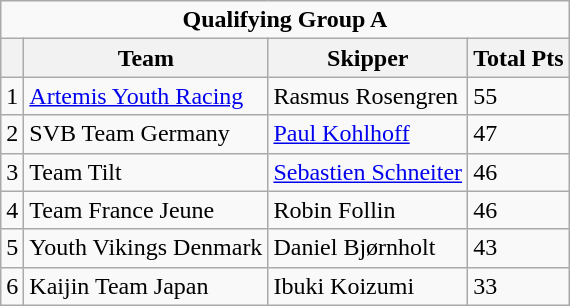<table class="wikitable" style="display: inline-table;">
<tr>
<td colspan="6" style="text-align:center;"><strong>Qualifying Group A</strong></td>
</tr>
<tr>
<th></th>
<th>Team</th>
<th>Skipper</th>
<th>Total Pts</th>
</tr>
<tr>
<td>1</td>
<td> <a href='#'>Artemis Youth Racing</a></td>
<td>Rasmus Rosengren</td>
<td>55</td>
</tr>
<tr>
<td>2</td>
<td> SVB Team Germany</td>
<td><a href='#'>Paul Kohlhoff</a></td>
<td>47</td>
</tr>
<tr>
<td>3</td>
<td> Team Tilt</td>
<td><a href='#'>Sebastien Schneiter</a></td>
<td>46</td>
</tr>
<tr>
<td>4</td>
<td> Team France Jeune</td>
<td>Robin Follin</td>
<td>46</td>
</tr>
<tr>
<td>5</td>
<td> Youth Vikings Denmark</td>
<td>Daniel Bjørnholt</td>
<td>43</td>
</tr>
<tr>
<td>6</td>
<td> Kaijin Team Japan</td>
<td>Ibuki Koizumi</td>
<td>33</td>
</tr>
</table>
